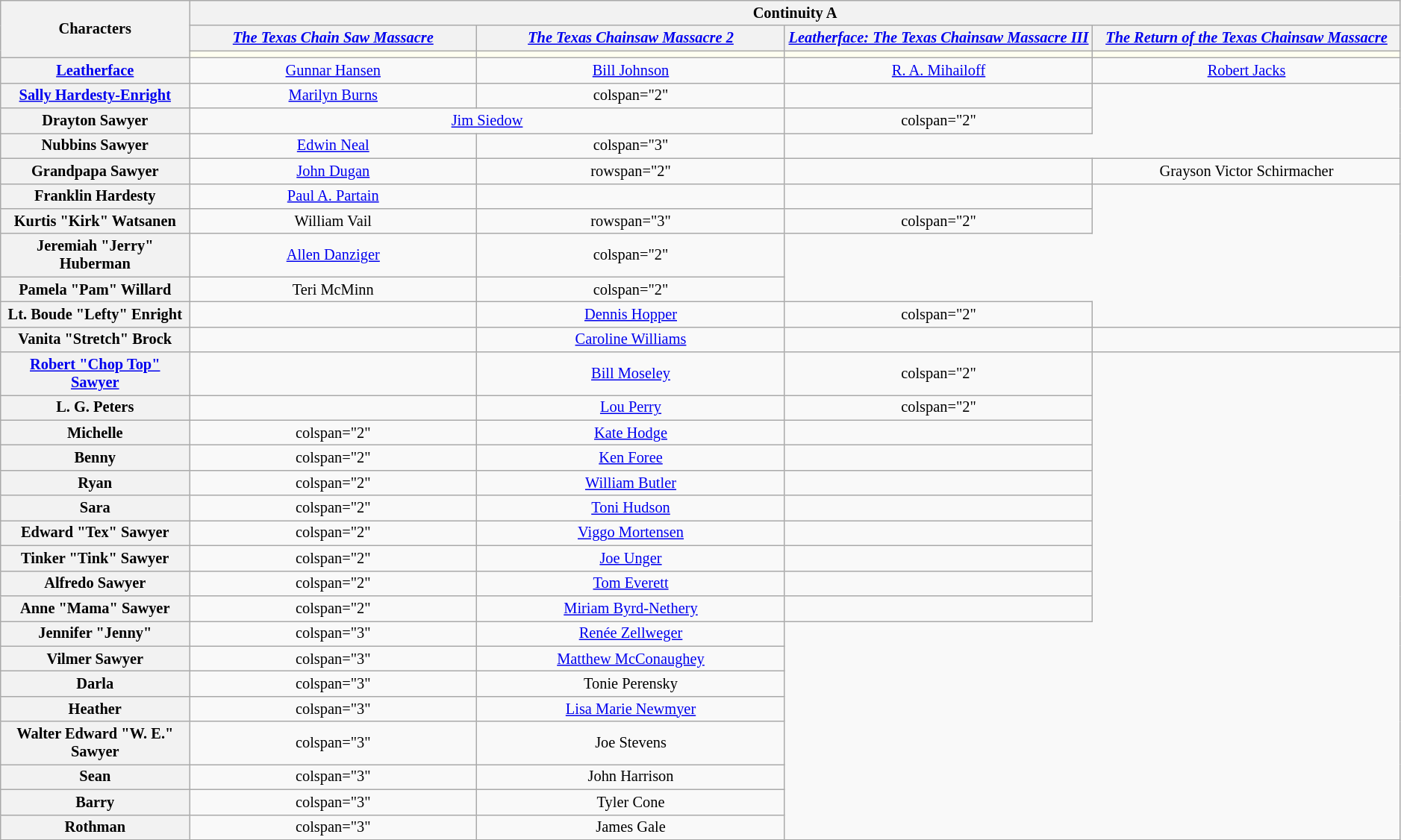<table class="wikitable" style="text-align:center; width:99%; font-size:85%">
<tr>
<th rowspan="3" style="width:9.2%;">Characters</th>
<th colspan="4" style="text-align:center;">Continuity A</th>
</tr>
<tr>
<th style="text-align:center; width:14%;"><em><a href='#'>The Texas Chain Saw Massacre</a></em></th>
<th style="text-align:center; width:15%;"><em><a href='#'>The Texas Chainsaw Massacre 2</a></em></th>
<th style="text-align:center; width:15%;"><em><a href='#'>Leatherface: The Texas Chainsaw Massacre III</a></em></th>
<th style="text-align:center; width:15%;"><em><a href='#'>The Return of the Texas Chainsaw Massacre</a></em></th>
</tr>
<tr>
<td style="background:ivory;"></td>
<td style="background:ivory;"></td>
<td style="background:ivory;"></td>
<td style="background:ivory;"></td>
</tr>
<tr>
<th><a href='#'>Leatherface<br></a></th>
<td><a href='#'>Gunnar Hansen</a></td>
<td><a href='#'>Bill Johnson</a></td>
<td><a href='#'>R. A. Mihailoff</a></td>
<td><a href='#'>Robert Jacks</a></td>
</tr>
<tr>
<th><a href='#'>Sally Hardesty-Enright</a></th>
<td><a href='#'>Marilyn Burns</a></td>
<td>colspan="2" </td>
<td></td>
</tr>
<tr>
<th>Drayton Sawyer</th>
<td colspan="2"><a href='#'>Jim Siedow</a></td>
<td>colspan="2" </td>
</tr>
<tr>
<th>Nubbins Sawyer</th>
<td><a href='#'>Edwin Neal</a></td>
<td>colspan="3" </td>
</tr>
<tr>
<th>Grandpapa Sawyer</th>
<td><a href='#'>John Dugan</a></td>
<td>rowspan="2" </td>
<td></td>
<td>Grayson Victor Schirmacher</td>
</tr>
<tr>
<th>Franklin Hardesty</th>
<td><a href='#'>Paul A. Partain</a></td>
<td></td>
<td></td>
</tr>
<tr>
<th>Kurtis "Kirk" Watsanen</th>
<td>William Vail</td>
<td>rowspan="3" </td>
<td>colspan="2" </td>
</tr>
<tr>
<th>Jeremiah "Jerry" Huberman</th>
<td><a href='#'>Allen Danziger</a></td>
<td>colspan="2" </td>
</tr>
<tr>
<th>Pamela "Pam" Willard</th>
<td>Teri McMinn</td>
<td>colspan="2" </td>
</tr>
<tr>
<th>Lt. Boude "Lefty" Enright</th>
<td></td>
<td><a href='#'>Dennis Hopper</a></td>
<td>colspan="2" </td>
</tr>
<tr>
<th>Vanita "Stretch" Brock</th>
<td></td>
<td><a href='#'>Caroline Williams</a></td>
<td></td>
<td></td>
</tr>
<tr>
<th><a href='#'>Robert "Chop Top" Sawyer</a></th>
<td></td>
<td><a href='#'>Bill Moseley</a></td>
<td>colspan="2" </td>
</tr>
<tr>
<th>L. G. Peters</th>
<td></td>
<td><a href='#'>Lou Perry</a></td>
<td>colspan="2" </td>
</tr>
<tr>
<th>Michelle</th>
<td>colspan="2" </td>
<td><a href='#'>Kate Hodge</a></td>
<td></td>
</tr>
<tr>
<th>Benny</th>
<td>colspan="2" </td>
<td><a href='#'>Ken Foree</a></td>
<td></td>
</tr>
<tr>
<th>Ryan</th>
<td>colspan="2" </td>
<td><a href='#'>William Butler</a></td>
<td></td>
</tr>
<tr>
<th>Sara</th>
<td>colspan="2" </td>
<td><a href='#'>Toni Hudson</a></td>
<td></td>
</tr>
<tr>
<th>Edward "Tex" Sawyer</th>
<td>colspan="2" </td>
<td><a href='#'>Viggo Mortensen</a></td>
<td></td>
</tr>
<tr>
<th>Tinker "Tink" Sawyer</th>
<td>colspan="2" </td>
<td><a href='#'>Joe Unger</a></td>
<td></td>
</tr>
<tr>
<th>Alfredo Sawyer</th>
<td>colspan="2" </td>
<td><a href='#'>Tom Everett</a></td>
<td></td>
</tr>
<tr>
<th>Anne "Mama" Sawyer</th>
<td>colspan="2" </td>
<td><a href='#'>Miriam Byrd-Nethery</a></td>
<td></td>
</tr>
<tr>
<th>Jennifer "Jenny"</th>
<td>colspan="3" </td>
<td><a href='#'>Renée Zellweger</a></td>
</tr>
<tr>
<th>Vilmer Sawyer</th>
<td>colspan="3" </td>
<td><a href='#'>Matthew McConaughey</a></td>
</tr>
<tr>
<th>Darla</th>
<td>colspan="3" </td>
<td>Tonie Perensky</td>
</tr>
<tr>
<th>Heather</th>
<td>colspan="3" </td>
<td><a href='#'>Lisa Marie Newmyer</a></td>
</tr>
<tr>
<th>Walter Edward  "W. E." Sawyer</th>
<td>colspan="3" </td>
<td>Joe Stevens</td>
</tr>
<tr>
<th>Sean</th>
<td>colspan="3" </td>
<td>John Harrison</td>
</tr>
<tr>
<th>Barry</th>
<td>colspan="3" </td>
<td>Tyler Cone</td>
</tr>
<tr>
<th>Rothman</th>
<td>colspan="3" </td>
<td>James Gale</td>
</tr>
<tr>
</tr>
</table>
